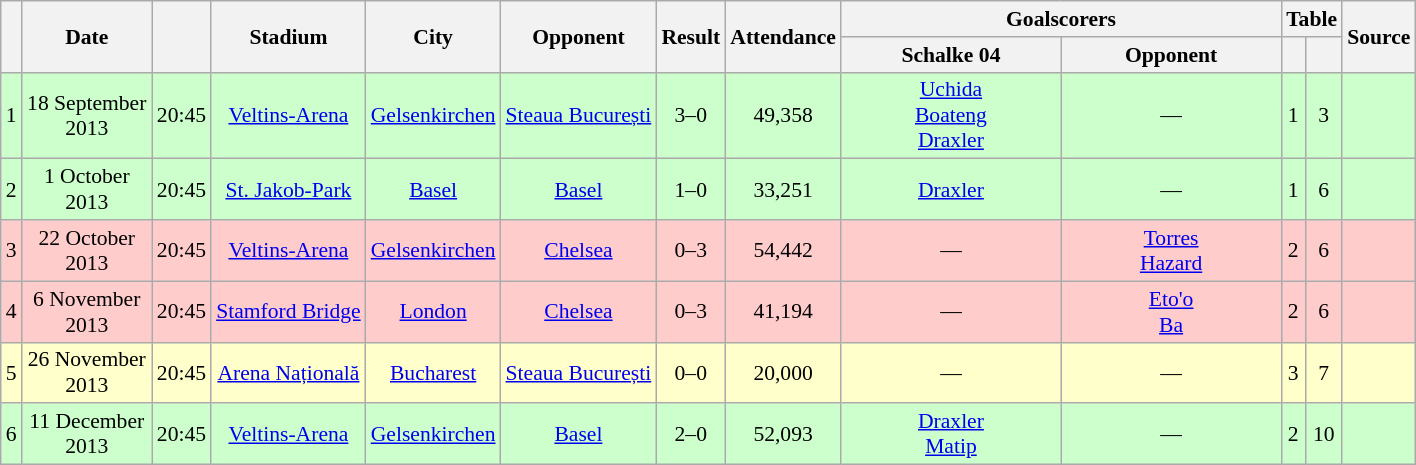<table class="wikitable" style="text-align: center; font-size:90%">
<tr>
<th rowspan="2"></th>
<th rowspan="2" style="width:80px">Date</th>
<th rowspan="2"></th>
<th rowspan="2">Stadium</th>
<th rowspan="2">City</th>
<th rowspan="2">Opponent</th>
<th rowspan="2">Result</th>
<th rowspan="2">Attendance</th>
<th colspan="2">Goalscorers</th>
<th colspan="2">Table</th>
<th rowspan="2">Source</th>
</tr>
<tr>
<th style="width:140px">Schalke 04</th>
<th style="width:140px">Opponent</th>
<th></th>
<th></th>
</tr>
<tr style="background:#cfc">
<td>1</td>
<td>18 September 2013</td>
<td>20:45</td>
<td><a href='#'>Veltins-Arena</a></td>
<td><a href='#'>Gelsenkirchen</a></td>
<td><a href='#'>Steaua București</a></td>
<td>3–0</td>
<td>49,358</td>
<td><a href='#'>Uchida</a>  <br> <a href='#'>Boateng</a>  <br> <a href='#'>Draxler</a> </td>
<td>—</td>
<td>1</td>
<td>3</td>
<td></td>
</tr>
<tr style="background:#cfc">
<td>2</td>
<td>1 October 2013</td>
<td>20:45</td>
<td><a href='#'>St. Jakob-Park</a></td>
<td><a href='#'>Basel</a></td>
<td><a href='#'>Basel</a></td>
<td>1–0</td>
<td>33,251</td>
<td><a href='#'>Draxler</a> </td>
<td>—</td>
<td>1</td>
<td>6</td>
<td></td>
</tr>
<tr style="background:#fcc">
<td>3</td>
<td>22 October 2013</td>
<td>20:45</td>
<td><a href='#'>Veltins-Arena</a></td>
<td><a href='#'>Gelsenkirchen</a></td>
<td><a href='#'>Chelsea</a></td>
<td>0–3</td>
<td>54,442</td>
<td>—</td>
<td><a href='#'>Torres</a>  <br><a href='#'>Hazard</a> </td>
<td>2</td>
<td>6</td>
<td></td>
</tr>
<tr style="background:#fcc">
<td>4</td>
<td>6 November 2013</td>
<td>20:45</td>
<td><a href='#'>Stamford Bridge</a></td>
<td><a href='#'>London</a></td>
<td><a href='#'>Chelsea</a></td>
<td>0–3</td>
<td>41,194</td>
<td>—</td>
<td><a href='#'>Eto'o</a>  <br> <a href='#'>Ba</a> </td>
<td>2</td>
<td>6</td>
<td></td>
</tr>
<tr style="background:#ffc">
<td>5</td>
<td>26 November 2013</td>
<td>20:45</td>
<td><a href='#'>Arena Națională</a></td>
<td><a href='#'>Bucharest</a></td>
<td><a href='#'>Steaua București</a></td>
<td>0–0</td>
<td>20,000</td>
<td>—</td>
<td>—</td>
<td>3</td>
<td>7</td>
<td></td>
</tr>
<tr style="background:#cfc">
<td>6</td>
<td>11 December 2013</td>
<td>20:45</td>
<td><a href='#'>Veltins-Arena</a></td>
<td><a href='#'>Gelsenkirchen</a></td>
<td><a href='#'>Basel</a></td>
<td>2–0</td>
<td>52,093</td>
<td><a href='#'>Draxler</a>  <br> <a href='#'>Matip</a> </td>
<td>—</td>
<td>2</td>
<td>10</td>
<td></td>
</tr>
</table>
